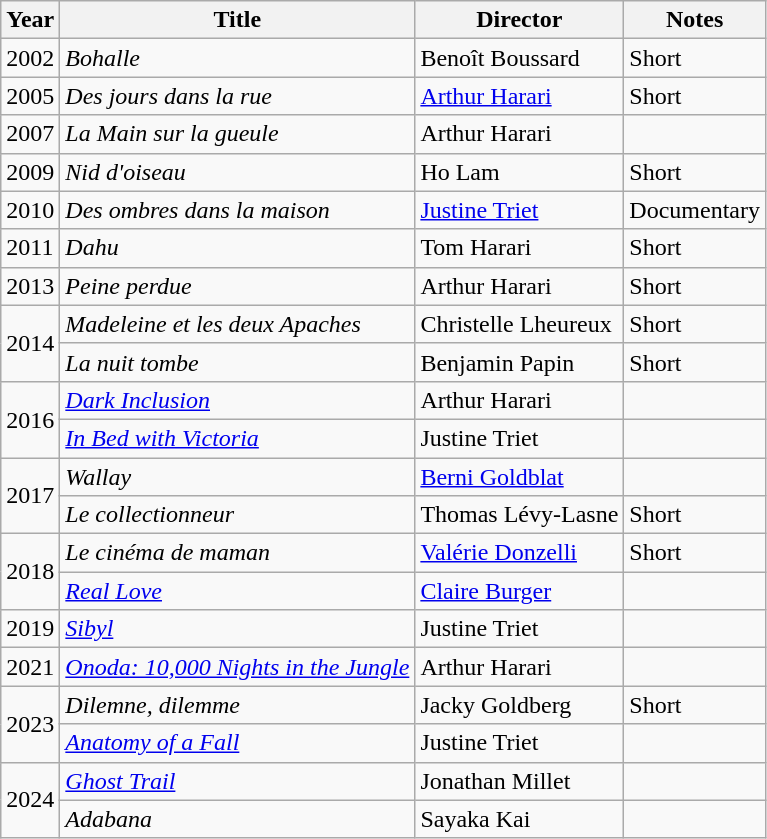<table class="wikitable">
<tr>
<th>Year</th>
<th>Title</th>
<th>Director</th>
<th>Notes</th>
</tr>
<tr>
<td>2002</td>
<td><em>Bohalle</em></td>
<td>Benoît Boussard</td>
<td>Short</td>
</tr>
<tr>
<td>2005</td>
<td><em>Des jours dans la rue</em></td>
<td><a href='#'>Arthur Harari</a></td>
<td>Short</td>
</tr>
<tr>
<td>2007</td>
<td><em>La Main sur la gueule</em></td>
<td>Arthur Harari</td>
<td></td>
</tr>
<tr>
<td>2009</td>
<td><em>Nid d'oiseau</em></td>
<td>Ho Lam</td>
<td>Short</td>
</tr>
<tr>
<td>2010</td>
<td><em>Des ombres dans la maison</em></td>
<td><a href='#'>Justine Triet</a></td>
<td>Documentary</td>
</tr>
<tr>
<td>2011</td>
<td><em>Dahu</em></td>
<td>Tom Harari</td>
<td>Short</td>
</tr>
<tr>
<td>2013</td>
<td><em>Peine perdue</em></td>
<td>Arthur Harari</td>
<td>Short</td>
</tr>
<tr>
<td rowspan="2">2014</td>
<td><em>Madeleine et les deux Apaches</em></td>
<td>Christelle Lheureux</td>
<td>Short</td>
</tr>
<tr>
<td><em>La nuit tombe</em></td>
<td>Benjamin Papin</td>
<td>Short</td>
</tr>
<tr>
<td rowspan="2">2016</td>
<td><em><a href='#'>Dark Inclusion</a></em></td>
<td>Arthur Harari</td>
<td></td>
</tr>
<tr>
<td><em><a href='#'>In Bed with Victoria</a></em></td>
<td>Justine Triet</td>
<td></td>
</tr>
<tr>
<td rowspan="2">2017</td>
<td><em>Wallay</em></td>
<td><a href='#'>Berni Goldblat</a></td>
<td></td>
</tr>
<tr>
<td><em>Le collectionneur</em></td>
<td>Thomas Lévy-Lasne</td>
<td>Short</td>
</tr>
<tr>
<td rowspan="2">2018</td>
<td><em>Le cinéma de maman</em></td>
<td><a href='#'>Valérie Donzelli</a></td>
<td>Short</td>
</tr>
<tr>
<td><em><a href='#'>Real Love</a></em></td>
<td><a href='#'>Claire Burger</a></td>
<td></td>
</tr>
<tr>
<td>2019</td>
<td><em><a href='#'>Sibyl</a></em></td>
<td>Justine Triet</td>
<td></td>
</tr>
<tr>
<td>2021</td>
<td><em><a href='#'>Onoda: 10,000 Nights in the Jungle</a></em></td>
<td>Arthur Harari</td>
<td></td>
</tr>
<tr>
<td rowspan="2">2023</td>
<td><em>Dilemne, dilemme</em></td>
<td>Jacky Goldberg</td>
<td>Short</td>
</tr>
<tr>
<td><em><a href='#'>Anatomy of a Fall</a></em></td>
<td>Justine Triet</td>
<td></td>
</tr>
<tr>
<td rowspan="2">2024</td>
<td><em><a href='#'>Ghost Trail</a></em></td>
<td>Jonathan Millet</td>
<td></td>
</tr>
<tr>
<td><em>Adabana</em></td>
<td>Sayaka Kai</td>
<td></td>
</tr>
</table>
